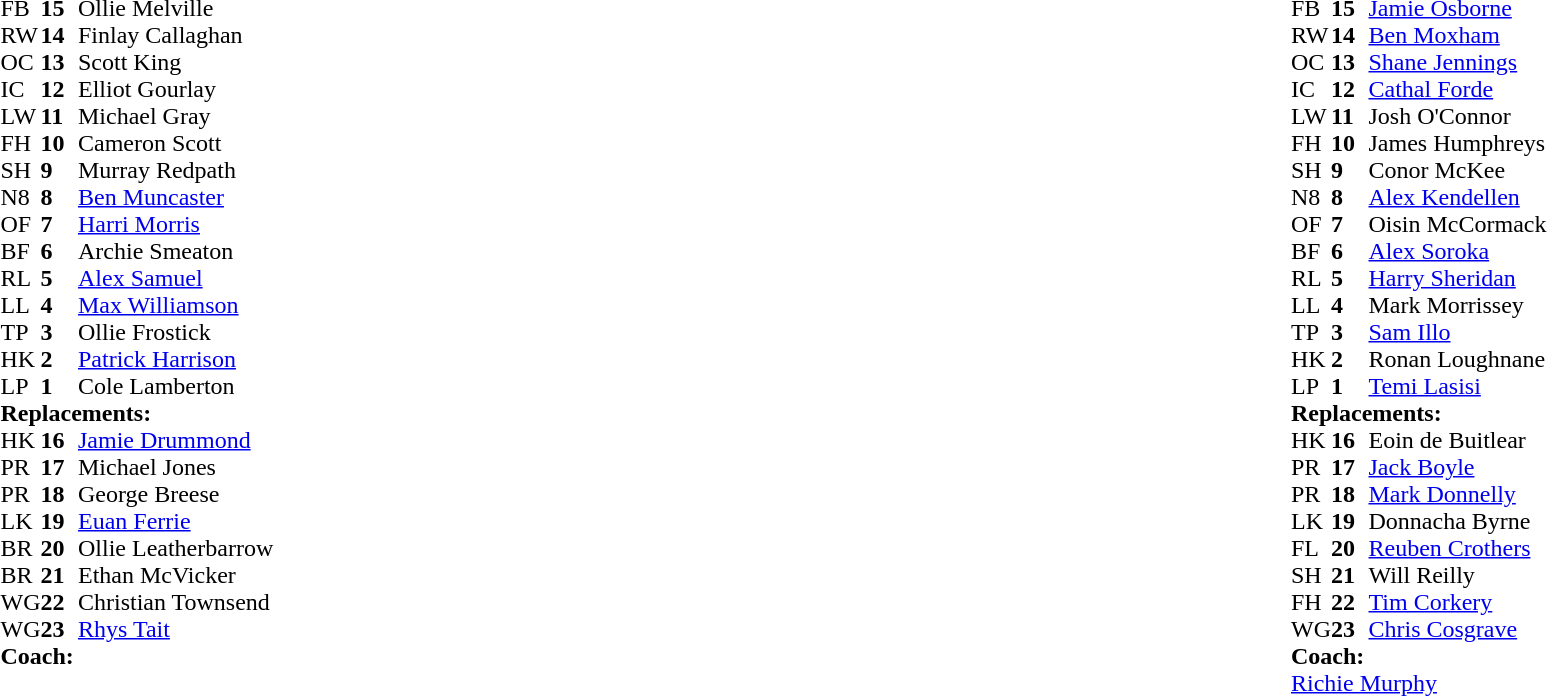<table style="width:100%">
<tr>
<td style="vertical-align:top; width:50%"><br><table cellspacing="0" cellpadding="0">
<tr>
<th width="25"></th>
<th width="25"></th>
</tr>
<tr>
<td>FB</td>
<td><strong>15</strong></td>
<td>Ollie Melville</td>
</tr>
<tr>
<td>RW</td>
<td><strong>14</strong></td>
<td>Finlay Callaghan</td>
<td></td>
<td></td>
</tr>
<tr>
<td>OC</td>
<td><strong>13</strong></td>
<td>Scott King</td>
</tr>
<tr>
<td>IC</td>
<td><strong>12</strong></td>
<td>Elliot Gourlay</td>
</tr>
<tr>
<td>LW</td>
<td><strong>11</strong></td>
<td>Michael Gray</td>
<td></td>
</tr>
<tr>
<td>FH</td>
<td><strong>10</strong></td>
<td>Cameron Scott</td>
<td></td>
<td></td>
</tr>
<tr>
<td>SH</td>
<td><strong>9</strong></td>
<td>Murray Redpath</td>
<td></td>
<td></td>
</tr>
<tr>
<td>N8</td>
<td><strong>8</strong></td>
<td><a href='#'>Ben Muncaster</a></td>
</tr>
<tr>
<td>OF</td>
<td><strong>7</strong></td>
<td><a href='#'>Harri Morris</a></td>
<td></td>
</tr>
<tr>
<td>BF</td>
<td><strong>6</strong></td>
<td>Archie Smeaton</td>
<td></td>
<td></td>
</tr>
<tr>
<td>RL</td>
<td><strong>5</strong></td>
<td><a href='#'>Alex Samuel</a></td>
<td></td>
<td></td>
</tr>
<tr>
<td>LL</td>
<td><strong>4</strong></td>
<td><a href='#'>Max Williamson</a></td>
</tr>
<tr>
<td>TP</td>
<td><strong>3</strong></td>
<td>Ollie Frostick</td>
<td></td>
<td> </td>
</tr>
<tr>
<td>HK</td>
<td><strong>2</strong></td>
<td><a href='#'>Patrick Harrison</a></td>
<td></td>
<td></td>
</tr>
<tr>
<td>LP</td>
<td><strong>1</strong></td>
<td>Cole Lamberton</td>
<td></td>
<td></td>
</tr>
<tr>
<td colspan="3"><strong>Replacements:</strong></td>
</tr>
<tr>
<td>HK</td>
<td><strong>16</strong></td>
<td><a href='#'>Jamie Drummond</a></td>
<td></td>
<td></td>
</tr>
<tr>
<td>PR</td>
<td><strong>17</strong></td>
<td>Michael Jones</td>
<td></td>
<td></td>
</tr>
<tr>
<td>PR</td>
<td><strong>18</strong></td>
<td>George Breese</td>
<td></td>
<td> </td>
</tr>
<tr>
<td>LK</td>
<td><strong>19</strong></td>
<td><a href='#'>Euan Ferrie</a></td>
<td></td>
<td></td>
</tr>
<tr>
<td>BR</td>
<td><strong>20</strong></td>
<td>Ollie Leatherbarrow</td>
<td></td>
<td></td>
</tr>
<tr>
<td>BR</td>
<td><strong>21</strong></td>
<td>Ethan McVicker</td>
<td></td>
<td></td>
</tr>
<tr>
<td>WG</td>
<td><strong>22</strong></td>
<td>Christian Townsend</td>
<td></td>
<td></td>
</tr>
<tr>
<td>WG</td>
<td><strong>23</strong></td>
<td><a href='#'>Rhys Tait</a></td>
<td></td>
<td></td>
</tr>
<tr>
<td colspan="3"><strong>Coach:</strong></td>
</tr>
<tr>
<td colspan="3"></td>
</tr>
</table>
</td>
<td style="vertical-align:top"></td>
<td style="vertical-align:top; width:50%"><br><table cellspacing="0" cellpadding="0" style="margin:auto">
<tr>
<th width="25"></th>
<th width="25"></th>
</tr>
<tr>
<td>FB</td>
<td><strong>15</strong></td>
<td><a href='#'>Jamie Osborne</a></td>
</tr>
<tr>
<td>RW</td>
<td><strong>14</strong></td>
<td><a href='#'>Ben Moxham</a></td>
</tr>
<tr>
<td>OC</td>
<td><strong>13</strong></td>
<td><a href='#'>Shane Jennings</a></td>
</tr>
<tr>
<td>IC</td>
<td><strong>12</strong></td>
<td><a href='#'>Cathal Forde</a></td>
</tr>
<tr>
<td>LW</td>
<td><strong>11</strong></td>
<td>Josh O'Connor</td>
<td></td>
<td></td>
</tr>
<tr>
<td>FH</td>
<td><strong>10</strong></td>
<td>James Humphreys</td>
<td></td>
<td></td>
</tr>
<tr>
<td>SH</td>
<td><strong>9</strong></td>
<td>Conor McKee</td>
<td></td>
<td></td>
</tr>
<tr>
<td>N8</td>
<td><strong>8</strong></td>
<td><a href='#'>Alex Kendellen</a></td>
</tr>
<tr>
<td>OF</td>
<td><strong>7</strong></td>
<td>Oisin McCormack</td>
<td></td>
<td></td>
</tr>
<tr>
<td>BF</td>
<td><strong>6</strong></td>
<td><a href='#'>Alex Soroka</a></td>
<td></td>
<td></td>
</tr>
<tr>
<td>RL</td>
<td><strong>5</strong></td>
<td><a href='#'>Harry Sheridan</a></td>
</tr>
<tr>
<td>LL</td>
<td><strong>4</strong></td>
<td>Mark Morrissey</td>
</tr>
<tr>
<td>TP</td>
<td><strong>3</strong></td>
<td><a href='#'>Sam Illo</a></td>
<td></td>
<td></td>
</tr>
<tr>
<td>HK</td>
<td><strong>2</strong></td>
<td>Ronan Loughnane</td>
<td></td>
<td></td>
</tr>
<tr>
<td>LP</td>
<td><strong>1</strong></td>
<td><a href='#'>Temi Lasisi</a></td>
<td></td>
<td></td>
</tr>
<tr>
<td colspan="3"><strong>Replacements:</strong></td>
</tr>
<tr>
<td>HK</td>
<td><strong>16</strong></td>
<td>Eoin de Buitlear</td>
<td></td>
<td></td>
</tr>
<tr>
<td>PR</td>
<td><strong>17</strong></td>
<td><a href='#'>Jack Boyle</a></td>
<td></td>
<td></td>
</tr>
<tr>
<td>PR</td>
<td><strong>18</strong></td>
<td><a href='#'>Mark Donnelly</a></td>
<td></td>
<td></td>
</tr>
<tr>
<td>LK</td>
<td><strong>19</strong></td>
<td>Donnacha Byrne</td>
<td></td>
<td></td>
</tr>
<tr>
<td>FL</td>
<td><strong>20</strong></td>
<td><a href='#'>Reuben Crothers</a></td>
<td></td>
<td></td>
</tr>
<tr>
<td>SH</td>
<td><strong>21</strong></td>
<td>Will Reilly</td>
<td></td>
<td></td>
</tr>
<tr>
<td>FH</td>
<td><strong>22</strong></td>
<td><a href='#'>Tim Corkery</a></td>
<td></td>
<td></td>
</tr>
<tr>
<td>WG</td>
<td><strong>23</strong></td>
<td><a href='#'>Chris Cosgrave</a></td>
<td></td>
<td></td>
</tr>
<tr>
<td colspan="3"><strong>Coach:</strong></td>
</tr>
<tr>
<td colspan="3"><a href='#'>Richie Murphy</a></td>
</tr>
</table>
</td>
</tr>
</table>
